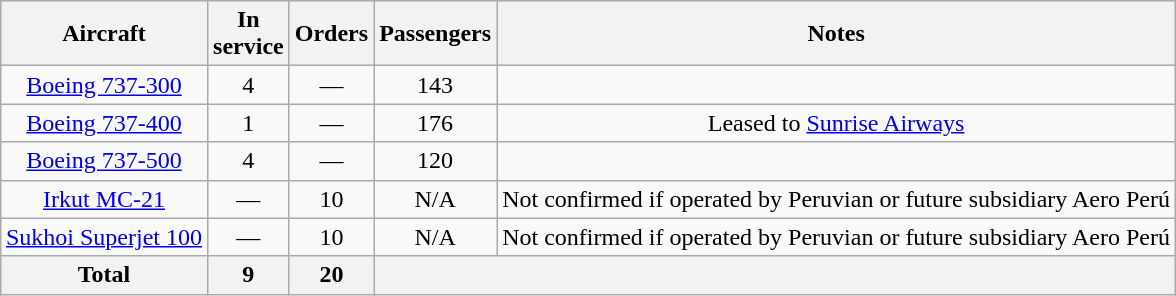<table class="wikitable" style="margin:0.5em auto;text-align:center">
<tr>
<th>Aircraft</th>
<th>In <br> service</th>
<th>Orders</th>
<th>Passengers</th>
<th>Notes</th>
</tr>
<tr>
<td><a href='#'>Boeing 737-300</a></td>
<td>4</td>
<td>—</td>
<td>143</td>
<td></td>
</tr>
<tr>
<td><a href='#'>Boeing 737-400</a></td>
<td>1</td>
<td>—</td>
<td>176</td>
<td>Leased to <a href='#'>Sunrise Airways</a></td>
</tr>
<tr>
<td><a href='#'>Boeing 737-500</a></td>
<td>4</td>
<td>—</td>
<td>120</td>
<td></td>
</tr>
<tr>
<td><a href='#'>Irkut MC-21</a></td>
<td>—</td>
<td>10</td>
<td>N/A</td>
<td>Not confirmed if operated by Peruvian or future subsidiary Aero Perú</td>
</tr>
<tr>
<td><a href='#'>Sukhoi Superjet 100</a></td>
<td>—</td>
<td>10</td>
<td>N/A</td>
<td>Not confirmed if operated by Peruvian or future subsidiary Aero Perú</td>
</tr>
<tr>
<th>Total</th>
<th>9</th>
<th>20</th>
<th colspan=2></th>
</tr>
</table>
